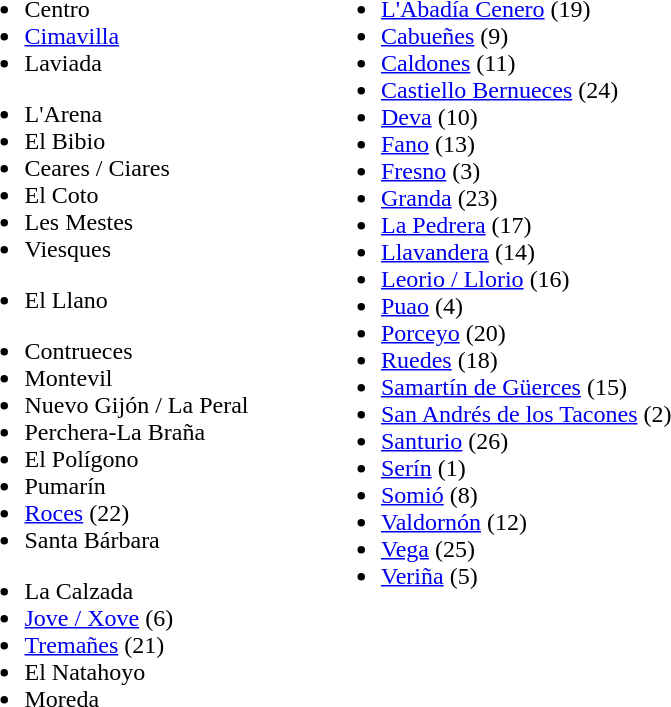<table>
<tr>
<td valign="top" style="width:50%"><br><ul><li>Centro</li><li><a href='#'>Cimavilla</a></li><li>Laviada</li></ul><ul><li>L'Arena</li><li>El Bibio</li><li>Ceares / Ciares</li><li>El Coto</li><li>Les Mestes</li><li>Viesques</li></ul><ul><li>El Llano</li></ul><ul><li>Contrueces</li><li>Montevil</li><li>Nuevo Gijón / La Peral</li><li>Perchera-La Braña</li><li>El Polígono</li><li>Pumarín</li><li><a href='#'>Roces</a> (22)</li><li>Santa Bárbara</li></ul><ul><li>La Calzada</li><li><a href='#'>Jove / Xove</a> (6)</li><li><a href='#'>Tremañes</a> (21)</li><li>El Natahoyo</li><li>Moreda</li></ul></td>
<td valign="top" style="width:50%"><br><ul><li><a href='#'>L'Abadía Cenero</a> (19)</li><li><a href='#'>Cabueñes</a> (9)</li><li><a href='#'>Caldones</a> (11)</li><li><a href='#'>Castiello Bernueces</a> (24)</li><li><a href='#'>Deva</a> (10)</li><li><a href='#'>Fano</a> (13)</li><li><a href='#'>Fresno</a> (3)</li><li><a href='#'>Granda</a> (23)</li><li><a href='#'>La Pedrera</a> (17)</li><li><a href='#'>Llavandera</a> (14)</li><li><a href='#'>Leorio / Llorio</a> (16)</li><li><a href='#'>Puao</a> (4)</li><li><a href='#'>Porceyo</a> (20)</li><li><a href='#'>Ruedes</a> (18)</li><li><a href='#'>Samartín de Güerces</a> (15)</li><li><a href='#'>San Andrés de los Tacones</a> (2)</li><li><a href='#'>Santurio</a> (26)</li><li><a href='#'>Serín</a> (1)</li><li><a href='#'>Somió</a> (8)</li><li><a href='#'>Valdornón</a> (12)</li><li><a href='#'>Vega</a> (25)</li><li><a href='#'>Veriña</a> (5)</li></ul></td>
</tr>
</table>
